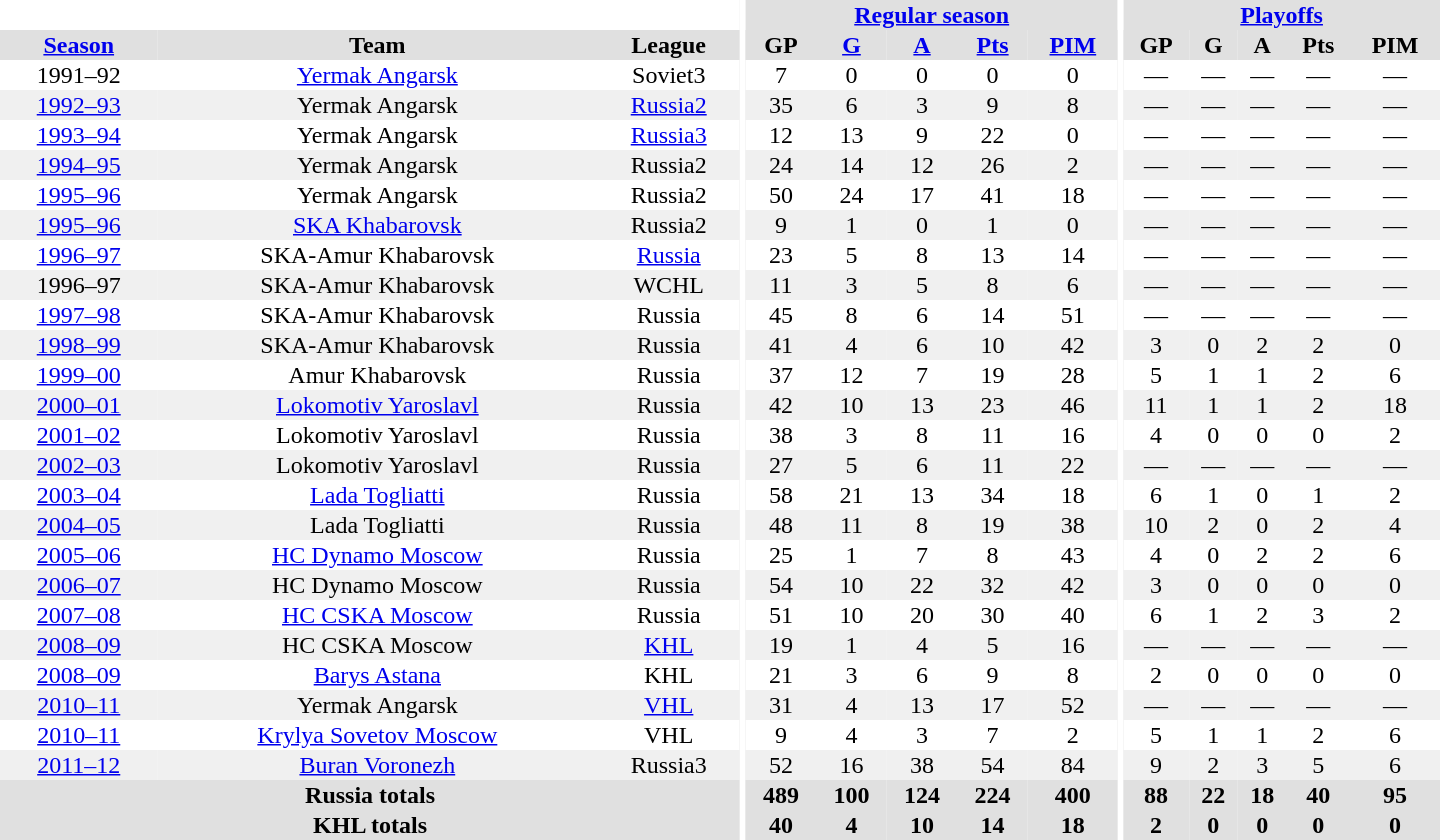<table border="0" cellpadding="1" cellspacing="0" style="text-align:center; width:60em">
<tr bgcolor="#e0e0e0">
<th colspan="3" bgcolor="#ffffff"></th>
<th rowspan="99" bgcolor="#ffffff"></th>
<th colspan="5"><a href='#'>Regular season</a></th>
<th rowspan="99" bgcolor="#ffffff"></th>
<th colspan="5"><a href='#'>Playoffs</a></th>
</tr>
<tr bgcolor="#e0e0e0">
<th><a href='#'>Season</a></th>
<th>Team</th>
<th>League</th>
<th>GP</th>
<th><a href='#'>G</a></th>
<th><a href='#'>A</a></th>
<th><a href='#'>Pts</a></th>
<th><a href='#'>PIM</a></th>
<th>GP</th>
<th>G</th>
<th>A</th>
<th>Pts</th>
<th>PIM</th>
</tr>
<tr>
<td>1991–92</td>
<td><a href='#'>Yermak Angarsk</a></td>
<td>Soviet3</td>
<td>7</td>
<td>0</td>
<td>0</td>
<td>0</td>
<td>0</td>
<td>—</td>
<td>—</td>
<td>—</td>
<td>—</td>
<td>—</td>
</tr>
<tr bgcolor="#f0f0f0">
<td><a href='#'>1992–93</a></td>
<td>Yermak Angarsk</td>
<td><a href='#'>Russia2</a></td>
<td>35</td>
<td>6</td>
<td>3</td>
<td>9</td>
<td>8</td>
<td>—</td>
<td>—</td>
<td>—</td>
<td>—</td>
<td>—</td>
</tr>
<tr>
<td><a href='#'>1993–94</a></td>
<td>Yermak Angarsk</td>
<td><a href='#'>Russia3</a></td>
<td>12</td>
<td>13</td>
<td>9</td>
<td>22</td>
<td>0</td>
<td>—</td>
<td>—</td>
<td>—</td>
<td>—</td>
<td>—</td>
</tr>
<tr bgcolor="#f0f0f0">
<td><a href='#'>1994–95</a></td>
<td>Yermak Angarsk</td>
<td>Russia2</td>
<td>24</td>
<td>14</td>
<td>12</td>
<td>26</td>
<td>2</td>
<td>—</td>
<td>—</td>
<td>—</td>
<td>—</td>
<td>—</td>
</tr>
<tr>
<td><a href='#'>1995–96</a></td>
<td>Yermak Angarsk</td>
<td>Russia2</td>
<td>50</td>
<td>24</td>
<td>17</td>
<td>41</td>
<td>18</td>
<td>—</td>
<td>—</td>
<td>—</td>
<td>—</td>
<td>—</td>
</tr>
<tr bgcolor="#f0f0f0">
<td><a href='#'>1995–96</a></td>
<td><a href='#'>SKA Khabarovsk</a></td>
<td>Russia2</td>
<td>9</td>
<td>1</td>
<td>0</td>
<td>1</td>
<td>0</td>
<td>—</td>
<td>—</td>
<td>—</td>
<td>—</td>
<td>—</td>
</tr>
<tr>
<td><a href='#'>1996–97</a></td>
<td>SKA-Amur Khabarovsk</td>
<td><a href='#'>Russia</a></td>
<td>23</td>
<td>5</td>
<td>8</td>
<td>13</td>
<td>14</td>
<td>—</td>
<td>—</td>
<td>—</td>
<td>—</td>
<td>—</td>
</tr>
<tr bgcolor="#f0f0f0">
<td>1996–97</td>
<td>SKA-Amur Khabarovsk</td>
<td>WCHL</td>
<td>11</td>
<td>3</td>
<td>5</td>
<td>8</td>
<td>6</td>
<td>—</td>
<td>—</td>
<td>—</td>
<td>—</td>
<td>—</td>
</tr>
<tr>
<td><a href='#'>1997–98</a></td>
<td>SKA-Amur Khabarovsk</td>
<td>Russia</td>
<td>45</td>
<td>8</td>
<td>6</td>
<td>14</td>
<td>51</td>
<td>—</td>
<td>—</td>
<td>—</td>
<td>—</td>
<td>—</td>
</tr>
<tr bgcolor="#f0f0f0">
<td><a href='#'>1998–99</a></td>
<td>SKA-Amur Khabarovsk</td>
<td>Russia</td>
<td>41</td>
<td>4</td>
<td>6</td>
<td>10</td>
<td>42</td>
<td>3</td>
<td>0</td>
<td>2</td>
<td>2</td>
<td>0</td>
</tr>
<tr>
<td><a href='#'>1999–00</a></td>
<td>Amur Khabarovsk</td>
<td>Russia</td>
<td>37</td>
<td>12</td>
<td>7</td>
<td>19</td>
<td>28</td>
<td>5</td>
<td>1</td>
<td>1</td>
<td>2</td>
<td>6</td>
</tr>
<tr bgcolor="#f0f0f0">
<td><a href='#'>2000–01</a></td>
<td><a href='#'>Lokomotiv Yaroslavl</a></td>
<td>Russia</td>
<td>42</td>
<td>10</td>
<td>13</td>
<td>23</td>
<td>46</td>
<td>11</td>
<td>1</td>
<td>1</td>
<td>2</td>
<td>18</td>
</tr>
<tr>
<td><a href='#'>2001–02</a></td>
<td>Lokomotiv Yaroslavl</td>
<td>Russia</td>
<td>38</td>
<td>3</td>
<td>8</td>
<td>11</td>
<td>16</td>
<td>4</td>
<td>0</td>
<td>0</td>
<td>0</td>
<td>2</td>
</tr>
<tr bgcolor="#f0f0f0">
<td><a href='#'>2002–03</a></td>
<td>Lokomotiv Yaroslavl</td>
<td>Russia</td>
<td>27</td>
<td>5</td>
<td>6</td>
<td>11</td>
<td>22</td>
<td>—</td>
<td>—</td>
<td>—</td>
<td>—</td>
<td>—</td>
</tr>
<tr>
<td><a href='#'>2003–04</a></td>
<td><a href='#'>Lada Togliatti</a></td>
<td>Russia</td>
<td>58</td>
<td>21</td>
<td>13</td>
<td>34</td>
<td>18</td>
<td>6</td>
<td>1</td>
<td>0</td>
<td>1</td>
<td>2</td>
</tr>
<tr bgcolor="#f0f0f0">
<td><a href='#'>2004–05</a></td>
<td>Lada Togliatti</td>
<td>Russia</td>
<td>48</td>
<td>11</td>
<td>8</td>
<td>19</td>
<td>38</td>
<td>10</td>
<td>2</td>
<td>0</td>
<td>2</td>
<td>4</td>
</tr>
<tr>
<td><a href='#'>2005–06</a></td>
<td><a href='#'>HC Dynamo Moscow</a></td>
<td>Russia</td>
<td>25</td>
<td>1</td>
<td>7</td>
<td>8</td>
<td>43</td>
<td>4</td>
<td>0</td>
<td>2</td>
<td>2</td>
<td>6</td>
</tr>
<tr bgcolor="#f0f0f0">
<td><a href='#'>2006–07</a></td>
<td>HC Dynamo Moscow</td>
<td>Russia</td>
<td>54</td>
<td>10</td>
<td>22</td>
<td>32</td>
<td>42</td>
<td>3</td>
<td>0</td>
<td>0</td>
<td>0</td>
<td>0</td>
</tr>
<tr>
<td><a href='#'>2007–08</a></td>
<td><a href='#'>HC CSKA Moscow</a></td>
<td>Russia</td>
<td>51</td>
<td>10</td>
<td>20</td>
<td>30</td>
<td>40</td>
<td>6</td>
<td>1</td>
<td>2</td>
<td>3</td>
<td>2</td>
</tr>
<tr bgcolor="#f0f0f0">
<td><a href='#'>2008–09</a></td>
<td>HC CSKA Moscow</td>
<td><a href='#'>KHL</a></td>
<td>19</td>
<td>1</td>
<td>4</td>
<td>5</td>
<td>16</td>
<td>—</td>
<td>—</td>
<td>—</td>
<td>—</td>
<td>—</td>
</tr>
<tr>
<td><a href='#'>2008–09</a></td>
<td><a href='#'>Barys Astana</a></td>
<td>KHL</td>
<td>21</td>
<td>3</td>
<td>6</td>
<td>9</td>
<td>8</td>
<td>2</td>
<td>0</td>
<td>0</td>
<td>0</td>
<td>0</td>
</tr>
<tr bgcolor="#f0f0f0">
<td><a href='#'>2010–11</a></td>
<td>Yermak Angarsk</td>
<td><a href='#'>VHL</a></td>
<td>31</td>
<td>4</td>
<td>13</td>
<td>17</td>
<td>52</td>
<td>—</td>
<td>—</td>
<td>—</td>
<td>—</td>
<td>—</td>
</tr>
<tr>
<td><a href='#'>2010–11</a></td>
<td><a href='#'>Krylya Sovetov Moscow</a></td>
<td>VHL</td>
<td>9</td>
<td>4</td>
<td>3</td>
<td>7</td>
<td>2</td>
<td>5</td>
<td>1</td>
<td>1</td>
<td>2</td>
<td>6</td>
</tr>
<tr bgcolor="#f0f0f0">
<td><a href='#'>2011–12</a></td>
<td><a href='#'>Buran Voronezh</a></td>
<td>Russia3</td>
<td>52</td>
<td>16</td>
<td>38</td>
<td>54</td>
<td>84</td>
<td>9</td>
<td>2</td>
<td>3</td>
<td>5</td>
<td>6</td>
</tr>
<tr>
</tr>
<tr ALIGN="center" bgcolor="#e0e0e0">
<th colspan="3">Russia totals</th>
<th ALIGN="center">489</th>
<th ALIGN="center">100</th>
<th ALIGN="center">124</th>
<th ALIGN="center">224</th>
<th ALIGN="center">400</th>
<th ALIGN="center">88</th>
<th ALIGN="center">22</th>
<th ALIGN="center">18</th>
<th ALIGN="center">40</th>
<th ALIGN="center">95</th>
</tr>
<tr>
</tr>
<tr ALIGN="center" bgcolor="#e0e0e0">
<th colspan="3">KHL totals</th>
<th ALIGN="center">40</th>
<th ALIGN="center">4</th>
<th ALIGN="center">10</th>
<th ALIGN="center">14</th>
<th ALIGN="center">18</th>
<th ALIGN="center">2</th>
<th ALIGN="center">0</th>
<th ALIGN="center">0</th>
<th ALIGN="center">0</th>
<th ALIGN="center">0</th>
</tr>
</table>
